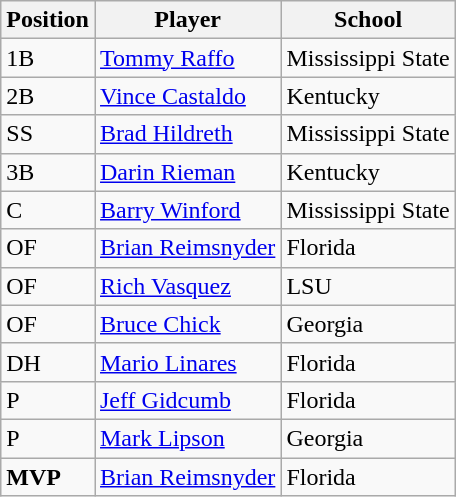<table class="wikitable">
<tr>
<th>Position</th>
<th>Player</th>
<th>School</th>
</tr>
<tr>
<td>1B</td>
<td><a href='#'>Tommy Raffo</a></td>
<td>Mississippi State</td>
</tr>
<tr>
<td>2B</td>
<td><a href='#'>Vince Castaldo</a></td>
<td>Kentucky</td>
</tr>
<tr>
<td>SS</td>
<td><a href='#'>Brad Hildreth</a></td>
<td>Mississippi State</td>
</tr>
<tr>
<td>3B</td>
<td><a href='#'>Darin Rieman</a></td>
<td>Kentucky</td>
</tr>
<tr>
<td>C</td>
<td><a href='#'>Barry Winford</a></td>
<td>Mississippi State</td>
</tr>
<tr>
<td>OF</td>
<td><a href='#'>Brian Reimsnyder</a></td>
<td>Florida</td>
</tr>
<tr>
<td>OF</td>
<td><a href='#'>Rich Vasquez</a></td>
<td>LSU</td>
</tr>
<tr>
<td>OF</td>
<td><a href='#'>Bruce Chick</a></td>
<td>Georgia</td>
</tr>
<tr>
<td>DH</td>
<td><a href='#'>Mario Linares</a></td>
<td>Florida</td>
</tr>
<tr>
<td>P</td>
<td><a href='#'>Jeff Gidcumb</a></td>
<td>Florida</td>
</tr>
<tr>
<td>P</td>
<td><a href='#'>Mark Lipson</a></td>
<td>Georgia</td>
</tr>
<tr>
<td><strong>MVP</strong></td>
<td><a href='#'>Brian Reimsnyder</a></td>
<td>Florida</td>
</tr>
</table>
